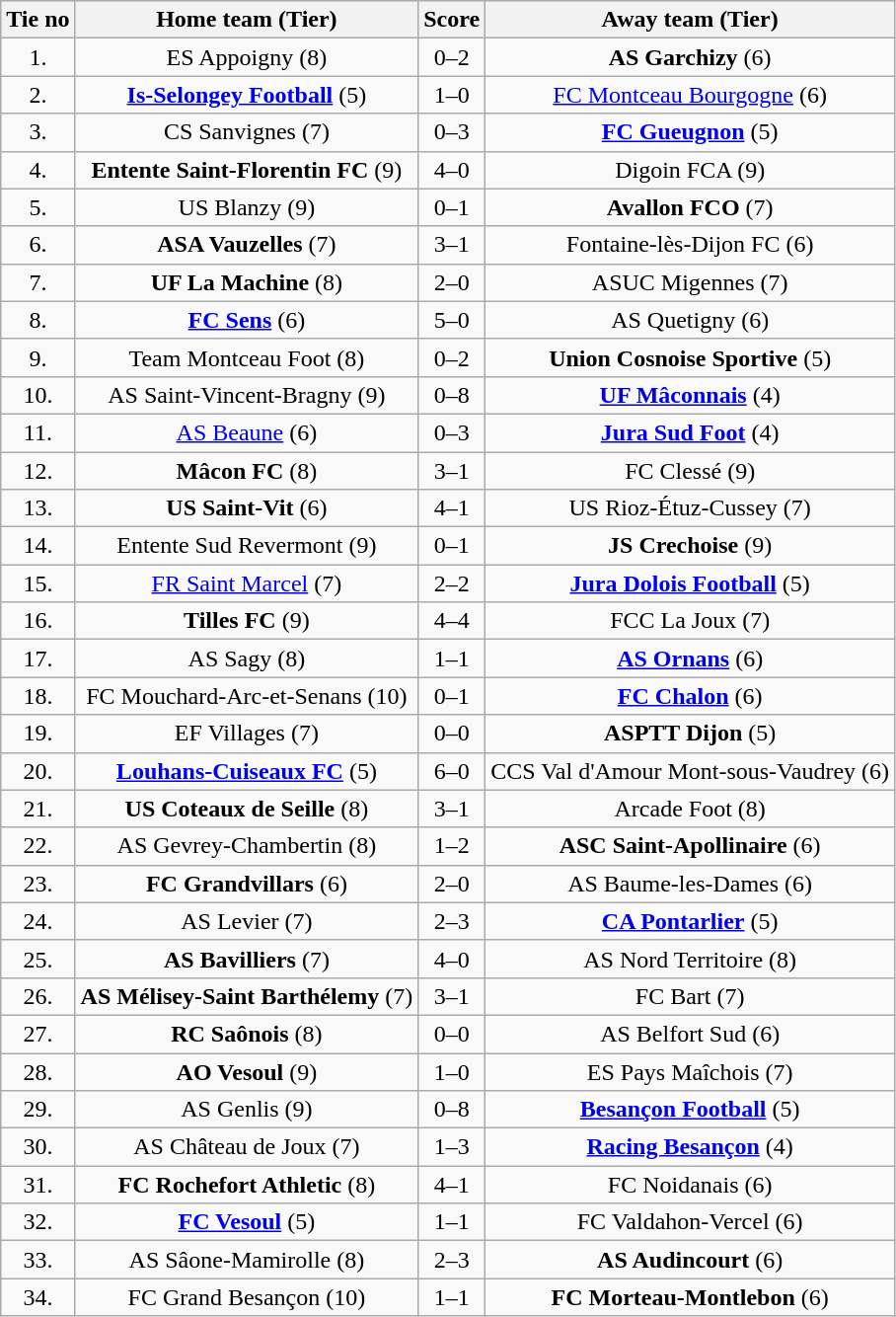<table class="wikitable" style="text-align: center">
<tr>
<th>Tie no</th>
<th>Home team (Tier)</th>
<th>Score</th>
<th>Away team (Tier)</th>
</tr>
<tr>
<td>1.</td>
<td>ES Appoigny (8)</td>
<td>0–2</td>
<td><strong>AS Garchizy</strong> (6)</td>
</tr>
<tr>
<td>2.</td>
<td><strong><a href='#'>Is-Selongey Football</a></strong> (5)</td>
<td>1–0</td>
<td><a href='#'>FC Montceau Bourgogne</a> (6)</td>
</tr>
<tr>
<td>3.</td>
<td>CS Sanvignes (7)</td>
<td>0–3</td>
<td><strong><a href='#'>FC Gueugnon</a></strong> (5)</td>
</tr>
<tr>
<td>4.</td>
<td><strong>Entente Saint-Florentin FC</strong> (9)</td>
<td>4–0</td>
<td>Digoin FCA (9)</td>
</tr>
<tr>
<td>5.</td>
<td>US Blanzy (9)</td>
<td>0–1</td>
<td><strong>Avallon FCO</strong> (7)</td>
</tr>
<tr>
<td>6.</td>
<td><strong>ASA Vauzelles</strong> (7)</td>
<td>3–1</td>
<td>Fontaine-lès-Dijon FC (6)</td>
</tr>
<tr>
<td>7.</td>
<td><strong>UF La Machine</strong> (8)</td>
<td>2–0</td>
<td>ASUC Migennes (7)</td>
</tr>
<tr>
<td>8.</td>
<td><strong><a href='#'>FC Sens</a></strong> (6)</td>
<td>5–0</td>
<td>AS Quetigny (6)</td>
</tr>
<tr>
<td>9.</td>
<td>Team Montceau Foot (8)</td>
<td>0–2</td>
<td><strong>Union Cosnoise Sportive</strong> (5)</td>
</tr>
<tr>
<td>10.</td>
<td>AS Saint-Vincent-Bragny (9)</td>
<td>0–8</td>
<td><strong><a href='#'>UF Mâconnais</a></strong> (4)</td>
</tr>
<tr>
<td>11.</td>
<td><a href='#'>AS Beaune</a> (6)</td>
<td>0–3</td>
<td><strong><a href='#'>Jura Sud Foot</a></strong> (4)</td>
</tr>
<tr>
<td>12.</td>
<td><strong>Mâcon FC</strong> (8)</td>
<td>3–1</td>
<td>FC Clessé (9)</td>
</tr>
<tr>
<td>13.</td>
<td><strong>US Saint-Vit</strong> (6)</td>
<td>4–1</td>
<td>US Rioz-Étuz-Cussey (7)</td>
</tr>
<tr>
<td>14.</td>
<td>Entente Sud Revermont (9)</td>
<td>0–1</td>
<td><strong>JS Crechoise</strong> (9)</td>
</tr>
<tr>
<td>15.</td>
<td><a href='#'>FR Saint Marcel</a> (7)</td>
<td>2–2 </td>
<td><strong><a href='#'>Jura Dolois Football</a></strong> (5)</td>
</tr>
<tr>
<td>16.</td>
<td><strong>Tilles FC</strong> (9)</td>
<td>4–4 </td>
<td>FCC La Joux (7)</td>
</tr>
<tr>
<td>17.</td>
<td>AS Sagy (8)</td>
<td>1–1 </td>
<td><strong><a href='#'>AS Ornans</a></strong> (6)</td>
</tr>
<tr>
<td>18.</td>
<td>FC Mouchard-Arc-et-Senans (10)</td>
<td>0–1</td>
<td><strong><a href='#'>FC Chalon</a></strong> (6)</td>
</tr>
<tr>
<td>19.</td>
<td>EF Villages (7)</td>
<td>0–0 </td>
<td><strong>ASPTT Dijon</strong> (5)</td>
</tr>
<tr>
<td>20.</td>
<td><strong><a href='#'>Louhans-Cuiseaux FC</a></strong> (5)</td>
<td>6–0</td>
<td>CCS Val d'Amour Mont-sous-Vaudrey (6)</td>
</tr>
<tr>
<td>21.</td>
<td><strong>US Coteaux de Seille</strong> (8)</td>
<td>3–1</td>
<td>Arcade Foot (8)</td>
</tr>
<tr>
<td>22.</td>
<td>AS Gevrey-Chambertin (8)</td>
<td>1–2</td>
<td><strong>ASC Saint-Apollinaire</strong> (6)</td>
</tr>
<tr>
<td>23.</td>
<td><strong>FC Grandvillars</strong> (6)</td>
<td>2–0</td>
<td>AS Baume-les-Dames (6)</td>
</tr>
<tr>
<td>24.</td>
<td>AS Levier (7)</td>
<td>2–3</td>
<td><strong><a href='#'>CA Pontarlier</a></strong> (5)</td>
</tr>
<tr>
<td>25.</td>
<td><strong>AS Bavilliers</strong> (7)</td>
<td>4–0</td>
<td>AS Nord Territoire (8)</td>
</tr>
<tr>
<td>26.</td>
<td><strong>AS Mélisey-Saint Barthélemy</strong> (7)</td>
<td>3–1</td>
<td>FC Bart (7)</td>
</tr>
<tr>
<td>27.</td>
<td><strong>RC Saônois</strong> (8)</td>
<td>0–0 </td>
<td>AS Belfort Sud (6)</td>
</tr>
<tr>
<td>28.</td>
<td><strong>AO Vesoul</strong> (9)</td>
<td>1–0</td>
<td>ES Pays Maîchois (7)</td>
</tr>
<tr>
<td>29.</td>
<td>AS Genlis (9)</td>
<td>0–8</td>
<td><strong><a href='#'>Besançon Football</a></strong> (5)</td>
</tr>
<tr>
<td>30.</td>
<td>AS Château de Joux (7)</td>
<td>1–3</td>
<td><strong><a href='#'>Racing Besançon</a></strong> (4)</td>
</tr>
<tr>
<td>31.</td>
<td><strong>FC Rochefort Athletic</strong> (8)</td>
<td>4–1</td>
<td>FC Noidanais (6)</td>
</tr>
<tr>
<td>32.</td>
<td><strong><a href='#'>FC Vesoul</a></strong> (5)</td>
<td>1–1 </td>
<td>FC Valdahon-Vercel (6)</td>
</tr>
<tr>
<td>33.</td>
<td>AS Sâone-Mamirolle (8)</td>
<td>2–3</td>
<td><strong>AS Audincourt</strong> (6)</td>
</tr>
<tr>
<td>34.</td>
<td>FC Grand Besançon (10)</td>
<td>1–1 </td>
<td><strong>FC Morteau-Montlebon</strong> (6)</td>
</tr>
</table>
